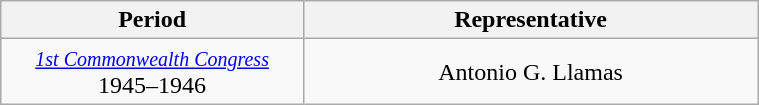<table class="wikitable" style="text-align:center; width:40%;">
<tr>
<th width="40%">Period</th>
<th>Representative</th>
</tr>
<tr>
<td><small><a href='#'><em>1st Commonwealth Congress</em></a></small><br>1945–1946</td>
<td>Antonio G. Llamas</td>
</tr>
</table>
